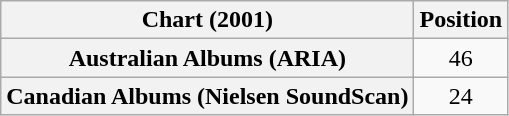<table class="wikitable plainrowheaders" style="text-align:center">
<tr>
<th scope="col">Chart (2001)</th>
<th scope="col">Position</th>
</tr>
<tr>
<th scope="row">Australian Albums (ARIA)</th>
<td>46</td>
</tr>
<tr>
<th scope="row">Canadian Albums (Nielsen SoundScan) </th>
<td>24</td>
</tr>
</table>
